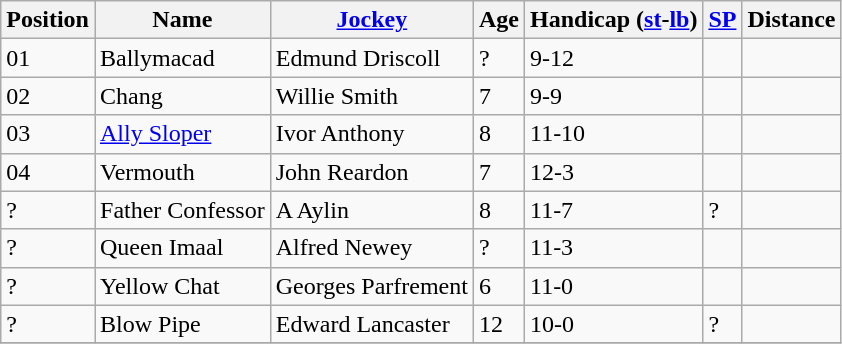<table class="wikitable sortable">
<tr>
<th data-sort-type="number">Position</th>
<th>Name</th>
<th><a href='#'>Jockey</a></th>
<th data-sort-type="number">Age</th>
<th>Handicap (<a href='#'>st</a>-<a href='#'>lb</a>)</th>
<th><a href='#'>SP</a></th>
<th>Distance</th>
</tr>
<tr>
<td>01</td>
<td>Ballymacad</td>
<td>Edmund Driscoll</td>
<td>?</td>
<td>9-12</td>
<td></td>
<td></td>
</tr>
<tr>
<td>02</td>
<td>Chang</td>
<td>Willie Smith</td>
<td>7</td>
<td>9-9</td>
<td></td>
<td></td>
</tr>
<tr>
<td>03</td>
<td><a href='#'>Ally Sloper</a></td>
<td>Ivor Anthony</td>
<td>8</td>
<td>11-10</td>
<td></td>
<td></td>
</tr>
<tr>
<td>04</td>
<td>Vermouth</td>
<td>John Reardon</td>
<td>7</td>
<td>12-3</td>
<td></td>
<td></td>
</tr>
<tr>
<td>?</td>
<td>Father Confessor</td>
<td>A Aylin</td>
<td>8</td>
<td>11-7</td>
<td>?</td>
<td></td>
</tr>
<tr>
<td>?</td>
<td>Queen Imaal</td>
<td>Alfred Newey</td>
<td>?</td>
<td>11-3</td>
<td></td>
<td></td>
</tr>
<tr>
<td>?</td>
<td>Yellow Chat</td>
<td>Georges Parfrement</td>
<td>6</td>
<td>11-0</td>
<td></td>
<td></td>
</tr>
<tr>
<td>?</td>
<td>Blow Pipe</td>
<td>Edward Lancaster</td>
<td>12</td>
<td>10-0</td>
<td>?</td>
<td></td>
</tr>
<tr>
</tr>
</table>
